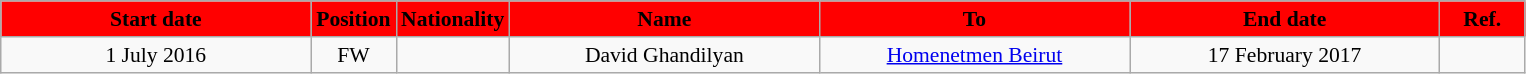<table class="wikitable"  style="text-align:center; font-size:90%; ">
<tr>
<th style="background:#FF0000; color:#000000; width:200px;">Start date</th>
<th style="background:#FF0000; color:#000000; width:50px;">Position</th>
<th style="background:#FF0000; color:#000000; width:50px;">Nationality</th>
<th style="background:#FF0000; color:#000000; width:200px;">Name</th>
<th style="background:#FF0000; color:#000000; width:200px;">To</th>
<th style="background:#FF0000; color:#000000; width:200px;">End date</th>
<th style="background:#FF0000; color:#000000; width:50px;">Ref.</th>
</tr>
<tr>
<td>1 July 2016</td>
<td>FW</td>
<td></td>
<td>David Ghandilyan</td>
<td><a href='#'>Homenetmen Beirut</a></td>
<td>17 February 2017</td>
<td></td>
</tr>
</table>
